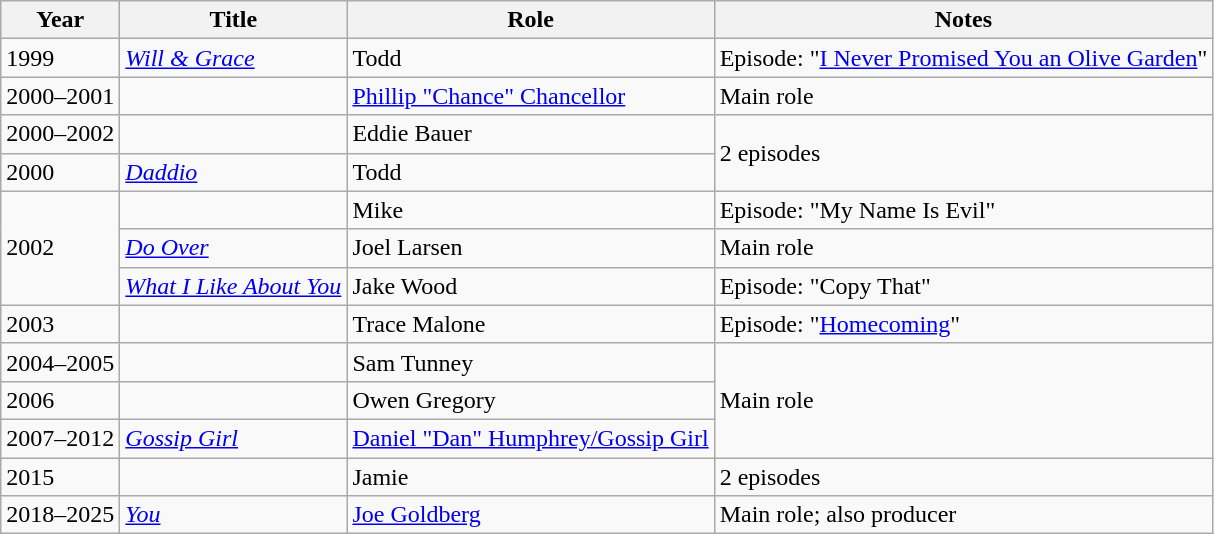<table class="wikitable sortable">
<tr>
<th>Year</th>
<th>Title</th>
<th>Role</th>
<th class="unsortable">Notes</th>
</tr>
<tr>
<td>1999</td>
<td><em><a href='#'>Will & Grace</a></em></td>
<td>Todd</td>
<td>Episode: "<a href='#'>I Never Promised You an Olive Garden</a>"</td>
</tr>
<tr>
<td>2000–2001</td>
<td><em></em></td>
<td><a href='#'>Phillip "Chance" Chancellor</a></td>
<td>Main role</td>
</tr>
<tr>
<td>2000–2002</td>
<td><em></em></td>
<td>Eddie Bauer</td>
<td rowspan="2">2 episodes</td>
</tr>
<tr>
<td>2000</td>
<td><em><a href='#'>Daddio</a></em></td>
<td>Todd</td>
</tr>
<tr>
<td rowspan="3">2002</td>
<td><em></em></td>
<td>Mike</td>
<td>Episode: "My Name Is Evil"</td>
</tr>
<tr>
<td><em><a href='#'>Do Over</a></em></td>
<td>Joel Larsen</td>
<td>Main role</td>
</tr>
<tr>
<td><em><a href='#'>What I Like About You</a></em></td>
<td>Jake Wood</td>
<td>Episode: "Copy That"</td>
</tr>
<tr>
<td>2003</td>
<td><em></em></td>
<td>Trace Malone</td>
<td>Episode: "<a href='#'>Homecoming</a>"</td>
</tr>
<tr>
<td>2004–2005</td>
<td><em></em></td>
<td>Sam Tunney</td>
<td rowspan="3">Main role</td>
</tr>
<tr>
<td>2006</td>
<td><em></em></td>
<td>Owen Gregory</td>
</tr>
<tr>
<td>2007–2012</td>
<td><em><a href='#'>Gossip Girl</a></em></td>
<td><a href='#'>Daniel "Dan" Humphrey/Gossip Girl</a></td>
</tr>
<tr>
<td>2015</td>
<td><em></em></td>
<td>Jamie</td>
<td>2 episodes</td>
</tr>
<tr>
<td>2018–2025</td>
<td><em><a href='#'>You</a></em></td>
<td><a href='#'>Joe Goldberg</a></td>
<td>Main role; also producer</td>
</tr>
</table>
